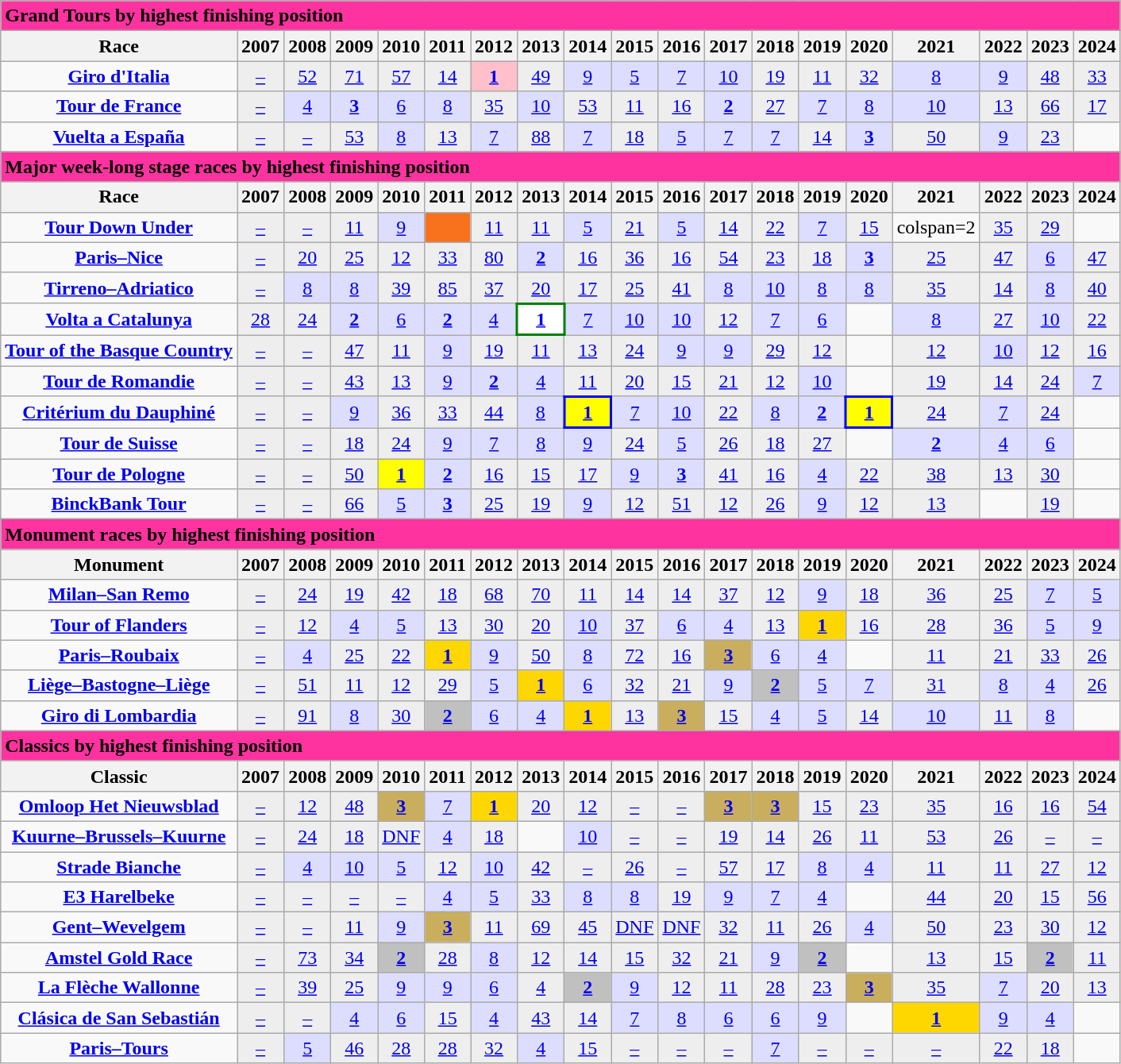<table class="wikitable">
<tr style="background:#eee;">
<td style="background:#ff33A0;" colspan=25><strong>Grand Tours by highest finishing position</strong></td>
</tr>
<tr>
<th>Race</th>
<th>2007</th>
<th>2008</th>
<th>2009</th>
<th>2010</th>
<th>2011</th>
<th>2012</th>
<th>2013</th>
<th>2014</th>
<th>2015</th>
<th>2016</th>
<th>2017</th>
<th>2018</th>
<th>2019</th>
<th>2020</th>
<th>2021</th>
<th>2022</th>
<th>2023</th>
<th>2024</th>
</tr>
<tr align="center">
<td><strong><a href='#'>Giro d'Italia</a></strong></td>
<td style="background:#eee;"><a href='#'>–</a></td>
<td style="background:#eee;"><a href='#'>52</a></td>
<td style="background:#eee;"><a href='#'>71</a></td>
<td style="background:#eee;"><a href='#'>57</a></td>
<td style="background:#eee;"><a href='#'>14</a></td>
<td style="background:pink;"><a href='#'><strong>1</strong></a></td>
<td style="background:#eee;"><a href='#'>49</a></td>
<td style="background:#ddf;"><a href='#'>9</a></td>
<td style="background:#ddf;"><a href='#'>5</a></td>
<td style="background:#ddf;"><a href='#'>7</a></td>
<td style="background:#ddf;"><a href='#'>10</a></td>
<td style="background:#eee;"><a href='#'>19</a></td>
<td style="background:#eee;"><a href='#'>11</a></td>
<td style="background:#eee;"><a href='#'>32</a></td>
<td style="background:#ddf;"><a href='#'>8</a></td>
<td style="background:#ddf;"><a href='#'>9</a></td>
<td style="background:#eee;"><a href='#'>48</a></td>
<td style="background:#eee;"><a href='#'>33</a></td>
</tr>
<tr align="center">
<td><strong><a href='#'>Tour de France</a></strong></td>
<td style="background:#eee;"><a href='#'>–</a></td>
<td style="background:#ddf;"><a href='#'>4</a></td>
<td style="background:#ddf;"><a href='#'><strong>3</strong></a></td>
<td style="background:#ddf;"><a href='#'>6</a></td>
<td style="background:#ddf;"><a href='#'>8</a></td>
<td style="background:#eee;"><a href='#'>35</a></td>
<td style="background:#ddf;"><a href='#'>10</a></td>
<td style="background:#eee;"><a href='#'>53</a></td>
<td style="background:#eee;"><a href='#'>11</a></td>
<td style="background:#eee;"><a href='#'>16</a></td>
<td style="background:#ddf;"><a href='#'><strong>2</strong></a></td>
<td style="background:#eee;"><a href='#'>27</a></td>
<td style="background:#ddf;"><a href='#'>7</a></td>
<td style="background:#ddf;"><a href='#'>8</a></td>
<td style="background:#ddf;"><a href='#'>10</a></td>
<td style="background:#eee;"><a href='#'>13</a></td>
<td style="background:#eee;"><a href='#'>66</a></td>
<td style="background:#eee;"><a href='#'>17</a></td>
</tr>
<tr align="center">
<td><strong><a href='#'>Vuelta a España</a></strong></td>
<td style="background:#eee;"><a href='#'>–</a></td>
<td style="background:#eee;"><a href='#'>–</a></td>
<td style="background:#eee;"><a href='#'>53</a></td>
<td style="background:#ddf;"><a href='#'>8</a></td>
<td style="background:#eee;"><a href='#'>13</a></td>
<td style="background:#ddf;"><a href='#'>7</a></td>
<td style="background:#eee;"><a href='#'>88</a></td>
<td style="background:#ddf;"><a href='#'>7</a></td>
<td style="background:#eee;"><a href='#'>18</a></td>
<td style="background:#ddf;"><a href='#'>5</a></td>
<td style="background:#ddf;"><a href='#'>7</a></td>
<td style="background:#ddf;"><a href='#'>7</a></td>
<td style="background:#eee;"><a href='#'>14</a></td>
<td style="background:#ddf;"><a href='#'><strong>3</strong></a></td>
<td style="background:#eee;"><a href='#'>50</a></td>
<td style="background:#ddf;"><a href='#'>9</a></td>
<td style="background:#eee;"><a href='#'>23</a></td>
<td></td>
</tr>
<tr>
<td style="background:#ff33A0;" colspan=25><strong>Major week-long stage races by highest finishing position</strong></td>
</tr>
<tr>
<th>Race</th>
<th>2007</th>
<th>2008</th>
<th>2009</th>
<th>2010</th>
<th>2011</th>
<th>2012</th>
<th>2013</th>
<th>2014</th>
<th>2015</th>
<th>2016</th>
<th>2017</th>
<th>2018</th>
<th>2019</th>
<th>2020</th>
<th>2021</th>
<th>2022</th>
<th>2023</th>
<th>2024</th>
</tr>
<tr align="center">
<td><strong><a href='#'>Tour Down Under</a></strong></td>
<td style="background:#eee;"><a href='#'>–</a></td>
<td style="background:#eee;"><a href='#'>–</a></td>
<td style="background:#eee;"><a href='#'>11</a></td>
<td style="background:#ddf;"><a href='#'>9</a></td>
<td style="background:#F8721E;"></td>
<td style="background:#eee;"><a href='#'>11</a></td>
<td style="background:#eee;"><a href='#'>11</a></td>
<td style="background:#ddf;"><a href='#'>5</a></td>
<td style="background:#eee;"><a href='#'>21</a></td>
<td style="background:#ddf;"><a href='#'>5</a></td>
<td style="background:#eee;"><a href='#'>14</a></td>
<td style="background:#eee;"><a href='#'>22</a></td>
<td style="background:#ddf;"><a href='#'>7</a></td>
<td style="background:#eee;"><a href='#'>15</a></td>
<td>colspan=2 </td>
<td style="background:#eee;"><a href='#'>35</a></td>
<td style="background:#eee;"><a href='#'>29</a></td>
</tr>
<tr align="center">
<td><strong><a href='#'>Paris–Nice</a></strong></td>
<td style="background:#eee;"><a href='#'>–</a></td>
<td style="background:#eee;"><a href='#'>20</a></td>
<td style="background:#eee;"><a href='#'>25</a></td>
<td style="background:#eee;"><a href='#'>12</a></td>
<td style="background:#eee;"><a href='#'>33</a></td>
<td style="background:#eee;"><a href='#'>80</a></td>
<td style="background:#ddf;"><a href='#'><strong>2</strong></a></td>
<td style="background:#eee;"><a href='#'>16</a></td>
<td style="background:#eee;"><a href='#'>36</a></td>
<td style="background:#eee;"><a href='#'>16</a></td>
<td style="background:#eee;"><a href='#'>54</a></td>
<td style="background:#eee;"><a href='#'>23</a></td>
<td style="background:#eee;"><a href='#'>18</a></td>
<td style="background:#ddf;"><a href='#'><strong>3</strong></a></td>
<td style="background:#eee;"><a href='#'>25</a></td>
<td style="background:#eee;"><a href='#'>47</a></td>
<td style="background:#ddf;"><a href='#'>6</a></td>
<td style="background:#eee;"><a href='#'>47</a></td>
</tr>
<tr align="center">
<td><strong><a href='#'>Tirreno–Adriatico</a></strong></td>
<td style="background:#eee;"><a href='#'>–</a></td>
<td style="background:#ddf;"><a href='#'>8</a></td>
<td style="background:#ddf;"><a href='#'>8</a></td>
<td style="background:#eee;"><a href='#'>39</a></td>
<td style="background:#eee;"><a href='#'>85</a></td>
<td style="background:#eee;"><a href='#'>37</a></td>
<td style="background:#eee;"><a href='#'>20</a></td>
<td style="background:#eee;"><a href='#'>17</a></td>
<td style="background:#eee;"><a href='#'>25</a></td>
<td style="background:#eee;"><a href='#'>41</a></td>
<td style="background:#ddf;"><a href='#'>8</a></td>
<td style="background:#ddf;"><a href='#'>10</a></td>
<td style="background:#ddf;"><a href='#'>8</a></td>
<td style="background:#ddf;"><a href='#'>8</a></td>
<td style="background:#eee;"><a href='#'>35</a></td>
<td style="background:#eee;"><a href='#'>14</a></td>
<td style="background:#ddf;"><a href='#'>8</a></td>
<td style="background:#eee;"><a href='#'>40</a></td>
</tr>
<tr align="center">
<td><strong><a href='#'>Volta a Catalunya</a></strong></td>
<td style="background:#eee;"><a href='#'>28</a></td>
<td style="background:#eee;"><a href='#'>24</a></td>
<td style="background:#ddf;"><a href='#'><strong>2</strong></a></td>
<td style="background:#ddf;"><a href='#'>6</a></td>
<td style="background:#ddf;"><a href='#'><strong>2</strong></a></td>
<td style="background:#ddf;"><a href='#'>4</a></td>
<td style="background:white; border:2px solid green;"><a href='#'><strong>1</strong></a></td>
<td style="background:#ddf;"><a href='#'>7</a></td>
<td style="background:#ddf;"><a href='#'>10</a></td>
<td style="background:#ddf;"><a href='#'>10</a></td>
<td style="background:#eee;"><a href='#'>12</a></td>
<td style="background:#ddf;"><a href='#'>7</a></td>
<td style="background:#ddf;"><a href='#'>6</a></td>
<td></td>
<td style="background:#ddf;"><a href='#'>8</a></td>
<td style="background:#eee;"><a href='#'>27</a></td>
<td style="background:#ddf;"><a href='#'>10</a></td>
<td style="background:#eee;"><a href='#'>22</a></td>
</tr>
<tr align="center">
<td><strong><a href='#'>Tour of the Basque Country</a></strong></td>
<td style="background:#eee;"><a href='#'>–</a></td>
<td style="background:#eee;"><a href='#'>–</a></td>
<td style="background:#eee;"><a href='#'>47</a></td>
<td style="background:#eee;"><a href='#'>11</a></td>
<td style="background:#ddf;"><a href='#'>9</a></td>
<td style="background:#eee;"><a href='#'>19</a></td>
<td style="background:#eee;"><a href='#'>11</a></td>
<td style="background:#eee;"><a href='#'>13</a></td>
<td style="background:#eee;"><a href='#'>24</a></td>
<td style="background:#ddf;"><a href='#'>9</a></td>
<td style="background:#ddf;"><a href='#'>9</a></td>
<td style="background:#eee;"><a href='#'>29</a></td>
<td style="background:#eee;"><a href='#'>12</a></td>
<td></td>
<td style="background:#eee;"><a href='#'>12</a></td>
<td style="background:#ddf;"><a href='#'>10</a></td>
<td style="background:#eee;"><a href='#'>12</a></td>
<td style="background:#eee;"><a href='#'>16</a></td>
</tr>
<tr align="center">
<td><strong><a href='#'>Tour de Romandie</a></strong></td>
<td style="background:#eee;"><a href='#'>–</a></td>
<td style="background:#eee;"><a href='#'>–</a></td>
<td style="background:#eee;"><a href='#'>43</a></td>
<td style="background:#eee;"><a href='#'>13</a></td>
<td style="background:#ddf;"><a href='#'>9</a></td>
<td style="background:#ddf;"><a href='#'><strong>2</strong></a></td>
<td style="background:#ddf;"><a href='#'>4</a></td>
<td style="background:#eee;"><a href='#'>11</a></td>
<td style="background:#eee;"><a href='#'>20</a></td>
<td style="background:#eee;"><a href='#'>15</a></td>
<td style="background:#eee;"><a href='#'>21</a></td>
<td style="background:#eee;"><a href='#'>12</a></td>
<td style="background:#ddf;"><a href='#'>10</a></td>
<td></td>
<td style="background:#eee;"><a href='#'>19</a></td>
<td style="background:#eee;"><a href='#'>14</a></td>
<td style="background:#eee;"><a href='#'>24</a></td>
<td style="background:#ddf;"><a href='#'>7</a></td>
</tr>
<tr align="center">
<td><strong><a href='#'>Critérium du Dauphiné</a></strong></td>
<td style="background:#eee;"><a href='#'>–</a></td>
<td style="background:#eee;"><a href='#'>–</a></td>
<td style="background:#ddf;"><a href='#'>9</a></td>
<td style="background:#eee;"><a href='#'>36</a></td>
<td style="background:#eee;"><a href='#'>33</a></td>
<td style="background:#eee;"><a href='#'>44</a></td>
<td style="background:#ddf;"><a href='#'>8</a></td>
<td style="background:yellow; border:2px solid blue"><a href='#'><strong>1</strong></a></td>
<td style="background:#ddf;"><a href='#'>7</a></td>
<td style="background:#ddf;"><a href='#'>10</a></td>
<td style="background:#eee;"><a href='#'>22</a></td>
<td style="background:#ddf;"><a href='#'>8</a></td>
<td style="background:#ddf;"><a href='#'><strong>2</strong></a></td>
<td style="background:yellow; border:2px solid blue"><a href='#'><strong>1</strong></a></td>
<td style="background:#eee;"><a href='#'>24</a></td>
<td style="background:#ddf;"><a href='#'>7</a></td>
<td style="background:#eee;"><a href='#'>24</a></td>
<td></td>
</tr>
<tr align="center">
<td><strong><a href='#'>Tour de Suisse</a></strong></td>
<td style="background:#eee;"><a href='#'>–</a></td>
<td style="background:#eee;"><a href='#'>–</a></td>
<td style="background:#eee;"><a href='#'>18</a></td>
<td style="background:#eee;"><a href='#'>24</a></td>
<td style="background:#ddf;"><a href='#'>9</a></td>
<td style="background:#ddf;"><a href='#'>7</a></td>
<td style="background:#ddf;"><a href='#'>8</a></td>
<td style="background:#ddf;"><a href='#'>9</a></td>
<td style="background:#eee;"><a href='#'>24</a></td>
<td style="background:#ddf;"><a href='#'>5</a></td>
<td style="background:#eee;"><a href='#'>26</a></td>
<td style="background:#eee;"><a href='#'>18</a></td>
<td style="background:#eee;"><a href='#'>27</a></td>
<td></td>
<td style="background:#ddf;"><a href='#'><strong>2</strong></a></td>
<td style="background:#ddf;"><a href='#'>4</a></td>
<td style="background:#ddf;"><a href='#'>6</a></td>
<td></td>
</tr>
<tr align="center">
<td><strong><a href='#'>Tour de Pologne</a></strong></td>
<td style="background:#eee;"><a href='#'>–</a></td>
<td style="background:#eee;"><a href='#'>–</a></td>
<td style="background:#eee;"><a href='#'>50</a></td>
<td style="background:yellow;"><a href='#'><strong>1</strong></a></td>
<td style="background:#ddf;"><a href='#'><strong>2</strong></a></td>
<td style="background:#eee;"><a href='#'>16</a></td>
<td style="background:#eee;"><a href='#'>15</a></td>
<td style="background:#eee;"><a href='#'>17</a></td>
<td style="background:#ddf;"><a href='#'>9</a></td>
<td style="background:#ddf;"><a href='#'><strong>3</strong></a></td>
<td style="background:#eee;"><a href='#'>41</a></td>
<td style="background:#eee;"><a href='#'>16</a></td>
<td style="background:#ddf;"><a href='#'>4</a></td>
<td style="background:#eee;"><a href='#'>22</a></td>
<td style="background:#eee;"><a href='#'>38</a></td>
<td style="background:#eee;"><a href='#'>13</a></td>
<td style="background:#eee;"><a href='#'>30</a></td>
<td></td>
</tr>
<tr align="center">
<td><strong><a href='#'>BinckBank Tour</a></strong></td>
<td style="background:#eee;"><a href='#'>–</a></td>
<td style="background:#eee;"><a href='#'>–</a></td>
<td style="background:#eee;"><a href='#'>66</a></td>
<td style="background:#ddf;"><a href='#'>5</a></td>
<td style="background:#ddf;"><a href='#'><strong>3</strong></a></td>
<td style="background:#eee;"><a href='#'>25</a></td>
<td style="background:#eee;"><a href='#'>19</a></td>
<td style="background:#ddf;"><a href='#'>9</a></td>
<td style="background:#eee;"><a href='#'>12</a></td>
<td style="background:#eee;"><a href='#'>51</a></td>
<td style="background:#eee;"><a href='#'>12</a></td>
<td style="background:#eee;"><a href='#'>26</a></td>
<td style="background:#ddf;"><a href='#'>9</a></td>
<td style="background:#eee;"><a href='#'>12</a></td>
<td style="background:#eee;"><a href='#'>13</a></td>
<td></td>
<td style="background:#eee;"><a href='#'>19</a></td>
<td></td>
</tr>
<tr>
<td style="background:#ff33A0;" colspan=25><strong>Monument races by highest finishing position</strong></td>
</tr>
<tr>
<th>Monument</th>
<th>2007</th>
<th>2008</th>
<th>2009</th>
<th>2010</th>
<th>2011</th>
<th>2012</th>
<th>2013</th>
<th>2014</th>
<th>2015</th>
<th>2016</th>
<th>2017</th>
<th>2018</th>
<th>2019</th>
<th>2020</th>
<th>2021</th>
<th>2022</th>
<th>2023</th>
<th>2024</th>
</tr>
<tr align="center">
<td><strong><a href='#'>Milan–San Remo</a></strong></td>
<td style="background:#eee;"><a href='#'>–</a></td>
<td style="background:#eee;"><a href='#'>24</a></td>
<td style="background:#eee;"><a href='#'>19</a></td>
<td style="background:#eee;"><a href='#'>42</a></td>
<td style="background:#eee;"><a href='#'>18</a></td>
<td style="background:#eee;"><a href='#'>68</a></td>
<td style="background:#eee;"><a href='#'>70</a></td>
<td style="background:#eee;"><a href='#'>11</a></td>
<td style="background:#eee;"><a href='#'>14</a></td>
<td style="background:#eee;"><a href='#'>14</a></td>
<td style="background:#eee;"><a href='#'>37</a></td>
<td style="background:#eee;"><a href='#'>12</a></td>
<td style="background:#ddf;"><a href='#'>9</a></td>
<td style="background:#eee;"><a href='#'>18</a></td>
<td style="background:#eee;"><a href='#'>36</a></td>
<td style="background:#eee;"><a href='#'>25</a></td>
<td style="background:#ddf;"><a href='#'>7</a></td>
<td style="background:#ddf;"><a href='#'>5</a></td>
</tr>
<tr align="center">
<td><strong><a href='#'>Tour of Flanders</a></strong></td>
<td style="background:#eee;"><a href='#'>–</a></td>
<td style="background:#eee;"><a href='#'>12</a></td>
<td style="background:#ddf;"><a href='#'>4</a></td>
<td style="background:#ddf;"><a href='#'>5</a></td>
<td style="background:#eee;"><a href='#'>13</a></td>
<td style="background:#eee;"><a href='#'>30</a></td>
<td style="background:#eee;"><a href='#'>20</a></td>
<td style="background:#ddf;"><a href='#'>10</a></td>
<td style="background:#eee;"><a href='#'>37</a></td>
<td style="background:#ddf;"><a href='#'>6</a></td>
<td style="background:#ddf;"><a href='#'>4</a></td>
<td style="background:#eee;"><a href='#'>13</a></td>
<td style="background:gold;"><a href='#'><strong>1</strong></a></td>
<td style="background:#eee;"><a href='#'>16</a></td>
<td style="background:#eee;"><a href='#'>28</a></td>
<td style="background:#eee;"><a href='#'>36</a></td>
<td style="background:#ddf;"><a href='#'>5</a></td>
<td style="background:#ddf;"><a href='#'>9</a></td>
</tr>
<tr align="center">
<td><strong><a href='#'>Paris–Roubaix</a></strong></td>
<td style="background:#eee;"><a href='#'>–</a></td>
<td style="background:#ddf;"><a href='#'>4</a></td>
<td style="background:#eee;"><a href='#'>25</a></td>
<td style="background:#eee;"><a href='#'>22</a></td>
<td style="background:gold;"><a href='#'><strong>1</strong></a></td>
<td style="background:#ddf;"><a href='#'>9</a></td>
<td style="background:#eee;"><a href='#'>50</a></td>
<td style="background:#ddf;"><a href='#'>8</a></td>
<td style="background:#eee;"><a href='#'>72</a></td>
<td style="background:#eee;"><a href='#'>16</a></td>
<td style="background:#C9AE5D;"><a href='#'><strong>3</strong></a></td>
<td style="background:#ddf;"><a href='#'>6</a></td>
<td style="background:#ddf;"><a href='#'>4</a></td>
<td></td>
<td style="background:#eee;"><a href='#'>11</a></td>
<td style="background:#eee;"><a href='#'>21</a></td>
<td style="background:#eee;"><a href='#'>33</a></td>
<td style="background:#eee;"><a href='#'>26</a></td>
</tr>
<tr align="center">
<td><strong><a href='#'>Liège–Bastogne–Liège</a></strong></td>
<td style="background:#eee;"><a href='#'>–</a></td>
<td style="background:#eee;"><a href='#'>51</a></td>
<td style="background:#eee;"><a href='#'>11</a></td>
<td style="background:#eee;"><a href='#'>12</a></td>
<td style="background:#eee;"><a href='#'>29</a></td>
<td style="background:#ddf;"><a href='#'>5</a></td>
<td style="background:gold;"><a href='#'><strong>1</strong></a></td>
<td style="background:#ddf;"><a href='#'>6</a></td>
<td style="background:#eee;"><a href='#'>32</a></td>
<td style="background:#eee;"><a href='#'>21</a></td>
<td style="background:#ddf;"><a href='#'>9</a></td>
<td style="background:silver;"><a href='#'><strong>2</strong></a></td>
<td style="background:#ddf;"><a href='#'>5</a></td>
<td style="background:#ddf;"><a href='#'>7</a></td>
<td style="background:#eee;"><a href='#'>31</a></td>
<td style="background:#ddf;"><a href='#'>8</a></td>
<td style="background:#ddf;"><a href='#'>4</a></td>
<td style="background:#eee;"><a href='#'>26</a></td>
</tr>
<tr align="center">
<td><strong><a href='#'>Giro di Lombardia</a></strong></td>
<td style="background:#eee;"><a href='#'>–</a></td>
<td style="background:#eee;"><a href='#'>91</a></td>
<td style="background:#ddf;"><a href='#'>8</a></td>
<td style="background:#eee;"><a href='#'>30</a></td>
<td style="background:silver;"><a href='#'><strong>2</strong></a></td>
<td style="background:#ddf;"><a href='#'>6</a></td>
<td style="background:#ddf;"><a href='#'>4</a></td>
<td style="background:gold;"><a href='#'><strong>1</strong></a></td>
<td style="background:#eee;"><a href='#'>13</a></td>
<td style="background:#C9AE5D;"><a href='#'><strong>3</strong></a></td>
<td style="background:#eee;"><a href='#'>15</a></td>
<td style="background:#ddf;"><a href='#'>4</a></td>
<td style="background:#ddf;"><a href='#'>5</a></td>
<td style="background:#eee;"><a href='#'>14</a></td>
<td style="background:#ddf;"><a href='#'>10</a></td>
<td style="background:#eee;"><a href='#'>11</a></td>
<td style="background:#ddf;"><a href='#'>8</a></td>
<td></td>
</tr>
<tr>
<td style="background:#ff33A0;" colspan=25><strong>Classics by highest finishing position</strong></td>
</tr>
<tr>
<th>Classic</th>
<th>2007</th>
<th>2008</th>
<th>2009</th>
<th>2010</th>
<th>2011</th>
<th>2012</th>
<th>2013</th>
<th>2014</th>
<th>2015</th>
<th>2016</th>
<th>2017</th>
<th>2018</th>
<th>2019</th>
<th>2020</th>
<th>2021</th>
<th>2022</th>
<th>2023</th>
<th>2024</th>
</tr>
<tr align="center">
<td><strong><a href='#'>Omloop Het Nieuwsblad</a></strong></td>
<td style="background:#eee;"><a href='#'>–</a></td>
<td style="background:#eee;"><a href='#'>12</a></td>
<td style="background:#eee;"><a href='#'>48</a></td>
<td style="background:#C9AE5D;"><a href='#'><strong>3</strong></a></td>
<td style="background:#ddf;"><a href='#'>7</a></td>
<td style="background:gold;"><a href='#'><strong>1</strong></a></td>
<td style="background:#eee;"><a href='#'>20</a></td>
<td style="background:#eee;"><a href='#'>12</a></td>
<td style="background:#eee;"><a href='#'>–</a></td>
<td style="background:#eee;"><a href='#'>–</a></td>
<td style="background:#C9AE5D;"><a href='#'><strong>3</strong></a></td>
<td style="background:#C9AE5D;"><a href='#'><strong>3</strong></a></td>
<td style="background:#eee;"><a href='#'>15</a></td>
<td style="background:#eee;"><a href='#'>23</a></td>
<td style="background:#eee;"><a href='#'>35</a></td>
<td style="background:#eee;"><a href='#'>16</a></td>
<td style="background:#eee;"><a href='#'>16</a></td>
<td style="background:#eee;"><a href='#'>54</a></td>
</tr>
<tr align="center">
<td><strong><a href='#'>Kuurne–Brussels–Kuurne</a></strong></td>
<td style="background:#eee;"><a href='#'>–</a></td>
<td style="background:#eee;"><a href='#'>24</a></td>
<td style="background:#eee;"><a href='#'>18</a></td>
<td style="background:#eee;"><a href='#'>DNF</a></td>
<td style="background:#ddf;"><a href='#'>4</a></td>
<td style="background:#eee;"><a href='#'>18</a></td>
<td></td>
<td style="background:#ddf;"><a href='#'>10</a></td>
<td style="background:#eee;"><a href='#'>–</a></td>
<td style="background:#eee;"><a href='#'>–</a></td>
<td style="background:#eee;"><a href='#'>19</a></td>
<td style="background:#eee;"><a href='#'>14</a></td>
<td style="background:#eee;"><a href='#'>26</a></td>
<td style="background:#eee;"><a href='#'>11</a></td>
<td style="background:#eee;"><a href='#'>53</a></td>
<td style="background:#eee;"><a href='#'>26</a></td>
<td style="background:#eee;"><a href='#'>–</a></td>
<td style="background:#eee;"><a href='#'>–</a></td>
</tr>
<tr align="center">
<td><strong><a href='#'>Strade Bianche</a></strong></td>
<td style="background:#eee;"><a href='#'>–</a></td>
<td style="background:#ddf;"><a href='#'>4</a></td>
<td style="background:#ddf;"><a href='#'>10</a></td>
<td style="background:#ddf;"><a href='#'>5</a></td>
<td style="background:#eee;"><a href='#'>12</a></td>
<td style="background:#ddf;"><a href='#'>10</a></td>
<td style="background:#eee;"><a href='#'>42</a></td>
<td style="background:#eee;"><a href='#'>–</a></td>
<td style="background:#eee;"><a href='#'>26</a></td>
<td style="background:#eee;"><a href='#'>–</a></td>
<td style="background:#eee;"><a href='#'>57</a></td>
<td style="background:#eee;"><a href='#'>17</a></td>
<td style="background:#ddf;"><a href='#'>8</a></td>
<td style="background:#ddf;"><a href='#'>4</a></td>
<td style="background:#eee;"><a href='#'>11</a></td>
<td style="background:#eee;"><a href='#'>11</a></td>
<td style="background:#eee;"><a href='#'>27</a></td>
<td style="background:#eee;"><a href='#'>12</a></td>
</tr>
<tr align="center">
<td><strong><a href='#'>E3 Harelbeke</a></strong></td>
<td style="background:#eee;"><a href='#'>–</a></td>
<td style="background:#eee;"><a href='#'>–</a></td>
<td style="background:#eee;"><a href='#'>–</a></td>
<td style="background:#eee;"><a href='#'>–</a></td>
<td style="background:#ddf;"><a href='#'>4</a></td>
<td style="background:#ddf;"><a href='#'>5</a></td>
<td style="background:#eee;"><a href='#'>33</a></td>
<td style="background:#ddf;"><a href='#'>8</a></td>
<td style="background:#ddf;"><a href='#'>8</a></td>
<td style="background:#eee;"><a href='#'>19</a></td>
<td style="background:#ddf;"><a href='#'>9</a></td>
<td style="background:#ddf;"><a href='#'>7</a></td>
<td style="background:#ddf;"><a href='#'>4</a></td>
<td></td>
<td style="background:#eee;"><a href='#'>44</a></td>
<td style="background:#eee;"><a href='#'>20</a></td>
<td style="background:#eee;"><a href='#'>15</a></td>
<td style="background:#eee;"><a href='#'>56</a></td>
</tr>
<tr align="center">
<td><strong><a href='#'>Gent–Wevelgem</a></strong></td>
<td style="background:#eee;"><a href='#'>–</a></td>
<td style="background:#eee;"><a href='#'>–</a></td>
<td style="background:#eee;"><a href='#'>11</a></td>
<td style="background:#ddf;"><a href='#'>9</a></td>
<td style="background:#C9AE5D;"><a href='#'><strong>3</strong></a></td>
<td style="background:#eee;"><a href='#'>11</a></td>
<td style="background:#eee;"><a href='#'>69</a></td>
<td style="background:#eee;"><a href='#'>45</a></td>
<td style="background:#eee;"><a href='#'>DNF</a></td>
<td style="background:#eee;"><a href='#'>DNF</a></td>
<td style="background:#eee;"><a href='#'>32</a></td>
<td style="background:#eee;"><a href='#'>11</a></td>
<td style="background:#eee;"><a href='#'>26</a></td>
<td style="background:#ddf;"><a href='#'>4</a></td>
<td style="background:#eee;"><a href='#'>50</a></td>
<td style="background:#eee;"><a href='#'>23</a></td>
<td style="background:#eee;"><a href='#'>30</a></td>
<td style="background:#eee;"><a href='#'>12</a></td>
</tr>
<tr align="center">
<td><strong><a href='#'>Amstel Gold Race</a></strong></td>
<td style="background:#eee;"><a href='#'>–</a></td>
<td style="background:#eee;"><a href='#'>73</a></td>
<td style="background:#eee;"><a href='#'>34</a></td>
<td style="background:silver;"><a href='#'><strong>2</strong></a></td>
<td style="background:#eee;"><a href='#'>28</a></td>
<td style="background:#ddf;"><a href='#'>8</a></td>
<td style="background:#eee;"><a href='#'>12</a></td>
<td style="background:#eee;"><a href='#'>14</a></td>
<td style="background:#eee;"><a href='#'>15</a></td>
<td style="background:#eee;"><a href='#'>32</a></td>
<td style="background:#eee;"><a href='#'>21</a></td>
<td style="background:#ddf;"><a href='#'>9</a></td>
<td style="background:silver;"><a href='#'><strong>2</strong></a></td>
<td></td>
<td style="background:#eee;"><a href='#'>13</a></td>
<td style="background:#eee;"><a href='#'>15</a></td>
<td style="background:silver;"><a href='#'><strong>2</strong></a></td>
<td style="background:#eee;"><a href='#'>11</a></td>
</tr>
<tr align="center">
<td><strong><a href='#'>La Flèche Wallonne</a></strong></td>
<td style="background:#eee;"><a href='#'>–</a></td>
<td style="background:#eee;"><a href='#'>39</a></td>
<td style="background:#eee;"><a href='#'>25</a></td>
<td style="background:#ddf;"><a href='#'>9</a></td>
<td style="background:#ddf;"><a href='#'>9</a></td>
<td style="background:#ddf;"><a href='#'>6</a></td>
<td style="background:#eee;"><a href='#'>4</a></td>
<td style="background:silver;"><a href='#'><strong>2</strong></a></td>
<td style="background:#ddf;"><a href='#'>9</a></td>
<td style="background:#eee;"><a href='#'>12</a></td>
<td style="background:#eee;"><a href='#'>11</a></td>
<td style="background:#eee;"><a href='#'>28</a></td>
<td style="background:#eee;"><a href='#'>23</a></td>
<td style="background:#C9AE5D;"><a href='#'><strong>3</strong></a></td>
<td style="background:#eee;"><a href='#'>35</a></td>
<td style="background:#ddf;"><a href='#'>7</a></td>
<td style="background:#eee;"><a href='#'>20</a></td>
<td style="background:#eee;"><a href='#'>13</a></td>
</tr>
<tr align="center">
<td><strong><a href='#'>Clásica de San Sebastián</a></strong></td>
<td style="background:#eee;"><a href='#'>–</a></td>
<td style="background:#eee;"><a href='#'>–</a></td>
<td style="background:#ddf;"><a href='#'>4</a></td>
<td style="background:#ddf;"><a href='#'>6</a></td>
<td style="background:#eee;"><a href='#'>15</a></td>
<td style="background:#ddf;"><a href='#'>4</a></td>
<td style="background:#eee;"><a href='#'>43</a></td>
<td style="background:#eee;"><a href='#'>14</a></td>
<td style="background:#ddf;"><a href='#'>7</a></td>
<td style="background:#ddf;"><a href='#'>8</a></td>
<td style="background:#ddf;"><a href='#'>6</a></td>
<td style="background:#ddf;"><a href='#'>6</a></td>
<td style="background:#ddf;"><a href='#'>9</a></td>
<td></td>
<td style="background:gold;"><a href='#'><strong>1</strong></a></td>
<td style="background:#ddf;"><a href='#'>9</a></td>
<td style="background:#ddf;"><a href='#'>4</a></td>
<td></td>
</tr>
<tr align="center">
<td><strong><a href='#'>Paris–Tours</a></strong></td>
<td style="background:#eee;"><a href='#'>–</a></td>
<td style="background:#ddf;"><a href='#'>5</a></td>
<td style="background:#eee;"><a href='#'>46</a></td>
<td style="background:#eee;"><a href='#'>28</a></td>
<td style="background:#eee;"><a href='#'>28</a></td>
<td style="background:#eee;"><a href='#'>32</a></td>
<td style="background:#ddf;"><a href='#'>4</a></td>
<td style="background:#eee;"><a href='#'>15</a></td>
<td style="background:#eee;"><a href='#'>–</a></td>
<td style="background:#eee;"><a href='#'>–</a></td>
<td style="background:#eee;"><a href='#'>–</a></td>
<td style="background:#ddf;"><a href='#'>7</a></td>
<td style="background:#eee;"><a href='#'>–</a></td>
<td style="background:#eee;"><a href='#'>–</a></td>
<td style="background:#eee;"><a href='#'>–</a></td>
<td style="background:#eee;"><a href='#'>22</a></td>
<td style="background:#eee;"><a href='#'>18</a></td>
<td></td>
</tr>
</table>
